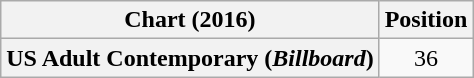<table class="wikitable plainrowheaders" style="text-align:center">
<tr>
<th scope="col">Chart (2016)</th>
<th scope="col">Position</th>
</tr>
<tr>
<th scope="row">US Adult Contemporary (<em>Billboard</em>)</th>
<td>36</td>
</tr>
</table>
